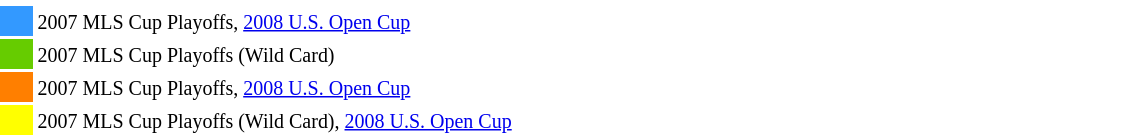<table width=60%>
<tr>
<td style="width: 20px;"></td>
<td bgcolor=#ffffff></td>
</tr>
<tr>
<td bgcolor=#3399FF></td>
<td bgcolor=#ffffff><small>2007 MLS Cup Playoffs, <a href='#'>2008 U.S. Open Cup</a></small></td>
</tr>
<tr>
<td bgcolor=#66CC00></td>
<td bgcolor=#ffffff><small>2007 MLS Cup Playoffs (Wild Card)</small></td>
</tr>
<tr>
<td bgcolor=#FF7F00></td>
<td bgcolor=#ffffff><small>2007 MLS Cup Playoffs, <a href='#'>2008 U.S. Open Cup</a></small></td>
</tr>
<tr>
<td bgcolor=#FFFF00></td>
<td bgcolor=#ffffff><small>2007 MLS Cup Playoffs (Wild Card), <a href='#'>2008 U.S. Open Cup</a></small></td>
</tr>
</table>
